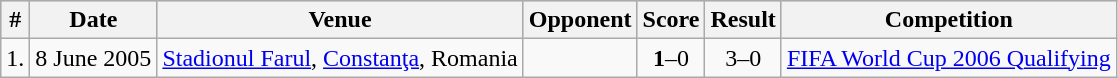<table class="wikitable">
<tr style="background:#ccc; text-align:center;">
<th>#</th>
<th>Date</th>
<th>Venue</th>
<th>Opponent</th>
<th>Score</th>
<th>Result</th>
<th>Competition</th>
</tr>
<tr>
<td>1.</td>
<td>8 June 2005</td>
<td><a href='#'>Stadionul Farul</a>, <a href='#'>Constanţa</a>, Romania</td>
<td></td>
<td style="text-align:center;"><strong>1</strong>–0</td>
<td style="text-align:center;">3–0</td>
<td><a href='#'>FIFA World Cup 2006 Qualifying</a></td>
</tr>
</table>
